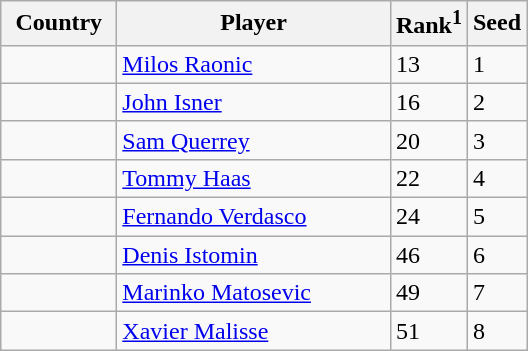<table class="sortable wikitable">
<tr>
<th width="70">Country</th>
<th width="175">Player</th>
<th>Rank<sup>1</sup></th>
<th>Seed</th>
</tr>
<tr>
<td></td>
<td><a href='#'>Milos Raonic</a></td>
<td>13</td>
<td>1</td>
</tr>
<tr>
<td></td>
<td><a href='#'>John Isner</a></td>
<td>16</td>
<td>2</td>
</tr>
<tr>
<td></td>
<td><a href='#'>Sam Querrey</a></td>
<td>20</td>
<td>3</td>
</tr>
<tr>
<td></td>
<td><a href='#'>Tommy Haas</a></td>
<td>22</td>
<td>4</td>
</tr>
<tr>
<td></td>
<td><a href='#'>Fernando Verdasco</a></td>
<td>24</td>
<td>5</td>
</tr>
<tr>
<td></td>
<td><a href='#'>Denis Istomin</a></td>
<td>46</td>
<td>6</td>
</tr>
<tr>
<td></td>
<td><a href='#'>Marinko Matosevic</a></td>
<td>49</td>
<td>7</td>
</tr>
<tr>
<td></td>
<td><a href='#'>Xavier Malisse</a></td>
<td>51</td>
<td>8</td>
</tr>
</table>
